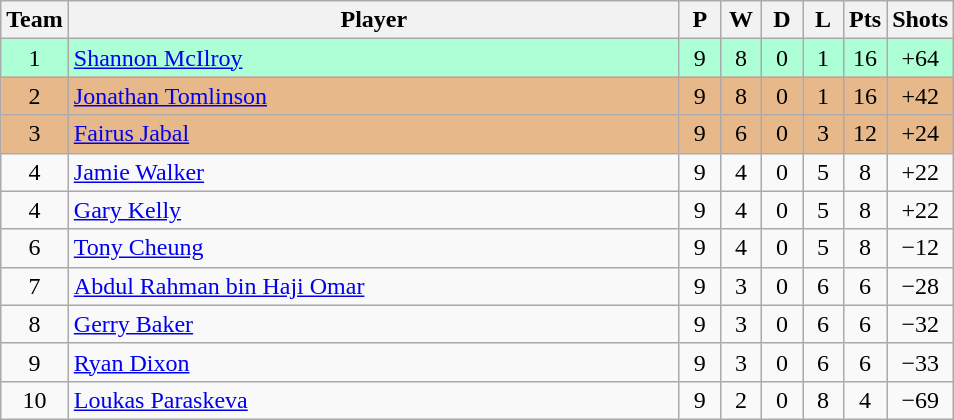<table class="wikitable" style="font-size: 100%">
<tr>
<th width=20>Team</th>
<th width=400>Player</th>
<th width=20>P</th>
<th width=20>W</th>
<th width=20>D</th>
<th width=20>L</th>
<th width=20>Pts</th>
<th width=20>Shots</th>
</tr>
<tr align=center style="background: #ADFFD6;">
<td>1</td>
<td align="left"> <a href='#'>Shannon McIlroy</a></td>
<td>9</td>
<td>8</td>
<td>0</td>
<td>1</td>
<td>16</td>
<td>+64</td>
</tr>
<tr align=center style="background: #E6B88A;">
<td>2</td>
<td align="left"> <a href='#'>Jonathan Tomlinson</a></td>
<td>9</td>
<td>8</td>
<td>0</td>
<td>1</td>
<td>16</td>
<td>+42</td>
</tr>
<tr align=center style="background: #E6B88A;">
<td>3</td>
<td align="left"> <a href='#'>Fairus Jabal</a></td>
<td>9</td>
<td>6</td>
<td>0</td>
<td>3</td>
<td>12</td>
<td>+24</td>
</tr>
<tr align=center>
<td>4</td>
<td align="left"> <a href='#'>Jamie Walker</a></td>
<td>9</td>
<td>4</td>
<td>0</td>
<td>5</td>
<td>8</td>
<td>+22</td>
</tr>
<tr align=center>
<td>4</td>
<td align="left"> <a href='#'>Gary Kelly</a></td>
<td>9</td>
<td>4</td>
<td>0</td>
<td>5</td>
<td>8</td>
<td>+22</td>
</tr>
<tr align=center>
<td>6</td>
<td align="left"> <a href='#'>Tony Cheung</a></td>
<td>9</td>
<td>4</td>
<td>0</td>
<td>5</td>
<td>8</td>
<td>−12</td>
</tr>
<tr align=center>
<td>7</td>
<td align="left"> <a href='#'>Abdul Rahman bin Haji Omar</a></td>
<td>9</td>
<td>3</td>
<td>0</td>
<td>6</td>
<td>6</td>
<td>−28</td>
</tr>
<tr align=center>
<td>8</td>
<td align="left"> <a href='#'>Gerry Baker</a></td>
<td>9</td>
<td>3</td>
<td>0</td>
<td>6</td>
<td>6</td>
<td>−32</td>
</tr>
<tr align=center>
<td>9</td>
<td align="left"> <a href='#'>Ryan Dixon</a></td>
<td>9</td>
<td>3</td>
<td>0</td>
<td>6</td>
<td>6</td>
<td>−33</td>
</tr>
<tr align=center>
<td>10</td>
<td align="left"> <a href='#'>Loukas Paraskeva</a></td>
<td>9</td>
<td>2</td>
<td>0</td>
<td>8</td>
<td>4</td>
<td>−69</td>
</tr>
</table>
